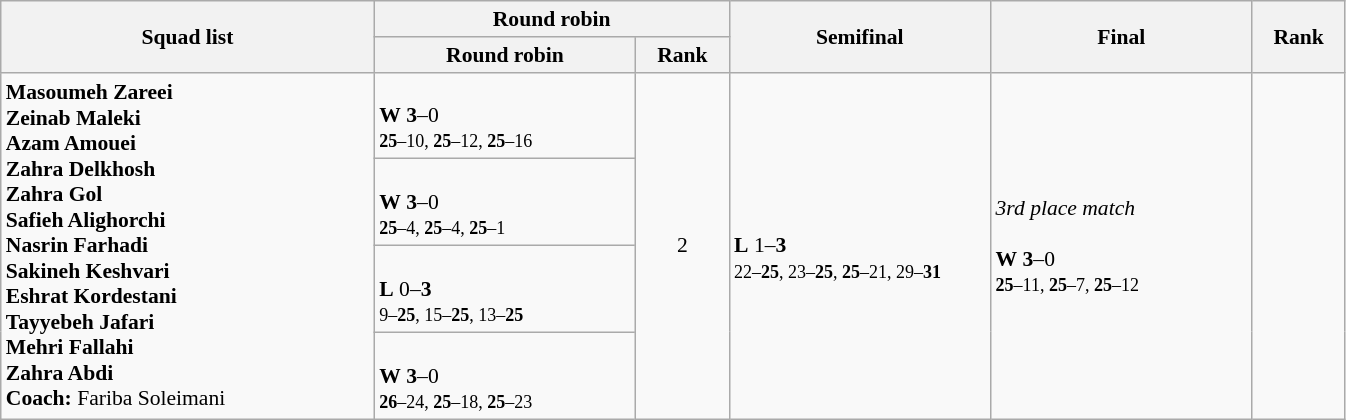<table class="wikitable" width="71%" style="text-align:left; font-size:90%">
<tr>
<th rowspan="2" width="20%">Squad list</th>
<th colspan="2">Round robin</th>
<th rowspan="2" width="14%">Semifinal</th>
<th rowspan="2" width="14%">Final</th>
<th rowspan="2" width="5%">Rank</th>
</tr>
<tr>
<th width="14%">Round robin</th>
<th width="5%">Rank</th>
</tr>
<tr>
<td rowspan="4"><strong>Masoumeh Zareei<br>Zeinab Maleki<br>Azam Amouei<br>Zahra Delkhosh<br>Zahra Gol<br>Safieh Alighorchi<br>Nasrin Farhadi<br>Sakineh Keshvari<br>Eshrat Kordestani<br>Tayyebeh Jafari<br>Mehri Fallahi<br>Zahra Abdi<br>Coach:</strong> Fariba Soleimani</td>
<td><br><strong>W</strong> <strong>3</strong>–0<br><small><strong>25</strong>–10, <strong>25</strong>–12, <strong>25</strong>–16</small></td>
<td rowspan="4" align=center>2 <strong></strong></td>
<td rowspan="4"><br><strong>L</strong> 1–<strong>3</strong><br><small>22–<strong>25</strong>, 23–<strong>25</strong>, <strong>25</strong>–21, 29–<strong>31</strong></small></td>
<td rowspan="4"><em>3rd place match</em><br><br><strong>W</strong> <strong>3</strong>–0<br><small><strong>25</strong>–11, <strong>25</strong>–7, <strong>25</strong>–12</small></td>
<td rowspan="4" align="center"></td>
</tr>
<tr>
<td><br><strong>W</strong> <strong>3</strong>–0<br><small><strong>25</strong>–4, <strong>25</strong>–4, <strong>25</strong>–1</small></td>
</tr>
<tr>
<td><br><strong>L</strong> 0–<strong>3</strong><br><small>9–<strong>25</strong>, 15–<strong>25</strong>, 13–<strong>25</strong></small></td>
</tr>
<tr>
<td><br><strong>W</strong> <strong>3</strong>–0<br><small><strong>26</strong>–24, <strong>25</strong>–18, <strong>25</strong>–23</small></td>
</tr>
</table>
